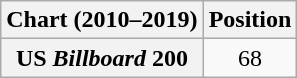<table class="wikitable plainrowheaders" style="text-align:center">
<tr>
<th scope="col">Chart (2010–2019)</th>
<th scope="col">Position</th>
</tr>
<tr>
<th scope="row">US <em>Billboard</em> 200</th>
<td>68</td>
</tr>
</table>
